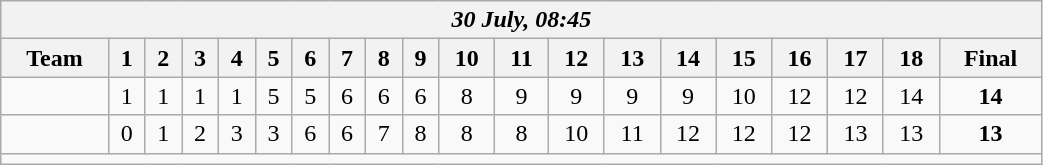<table class=wikitable style="text-align:center; width: 55%">
<tr>
<th colspan=20><em>30 July, 08:45</em></th>
</tr>
<tr>
<th>Team</th>
<th>1</th>
<th>2</th>
<th>3</th>
<th>4</th>
<th>5</th>
<th>6</th>
<th>7</th>
<th>8</th>
<th>9</th>
<th>10</th>
<th>11</th>
<th>12</th>
<th>13</th>
<th>14</th>
<th>15</th>
<th>16</th>
<th>17</th>
<th>18</th>
<th>Final</th>
</tr>
<tr>
<td align=left><strong></strong></td>
<td>1</td>
<td>1</td>
<td>1</td>
<td>1</td>
<td>5</td>
<td>5</td>
<td>6</td>
<td>6</td>
<td>6</td>
<td>8</td>
<td>9</td>
<td>9</td>
<td>9</td>
<td>9</td>
<td>10</td>
<td>12</td>
<td>12</td>
<td>14</td>
<td><strong>14</strong></td>
</tr>
<tr>
<td align=left></td>
<td>0</td>
<td>1</td>
<td>2</td>
<td>3</td>
<td>3</td>
<td>6</td>
<td>6</td>
<td>7</td>
<td>8</td>
<td>8</td>
<td>8</td>
<td>10</td>
<td>11</td>
<td>12</td>
<td>12</td>
<td>12</td>
<td>13</td>
<td>13</td>
<td><strong>13</strong></td>
</tr>
<tr>
<td colspan=20></td>
</tr>
</table>
